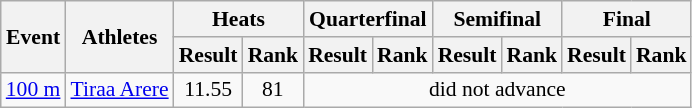<table class="wikitable" border="1" style="font-size:90%">
<tr>
<th rowspan="2">Event</th>
<th rowspan="2">Athletes</th>
<th colspan="2">Heats</th>
<th colspan="2">Quarterfinal</th>
<th colspan="2">Semifinal</th>
<th colspan="2">Final</th>
</tr>
<tr>
<th>Result</th>
<th>Rank</th>
<th>Result</th>
<th>Rank</th>
<th>Result</th>
<th>Rank</th>
<th>Result</th>
<th>Rank</th>
</tr>
<tr>
<td><a href='#'>100 m</a></td>
<td><a href='#'>Tiraa Arere</a></td>
<td align=center>11.55</td>
<td align=center>81</td>
<td align=center colspan=6>did not advance</td>
</tr>
</table>
